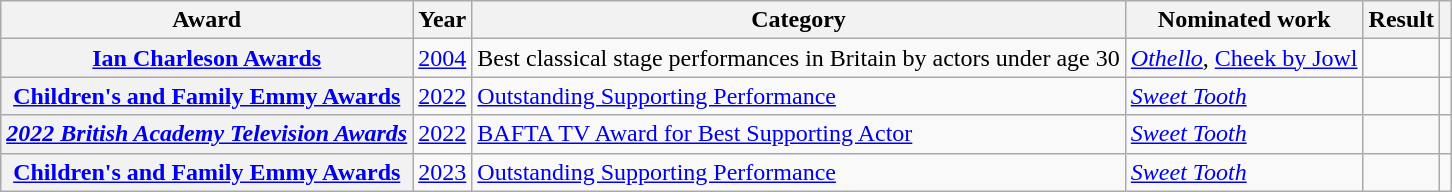<table class="wikitable plainrowheaders sortable">
<tr>
<th scope="col">Award</th>
<th scope="col">Year</th>
<th scope="col">Category</th>
<th scope="col">Nominated work</th>
<th scope="col">Result</th>
<th scope="col" class="unsortable"></th>
</tr>
<tr>
<th scope="row"><a href='#'>Ian Charleson Awards</a></th>
<td><a href='#'>2004</a></td>
<td>Best classical stage performances in Britain by actors under age 30</td>
<td><em><a href='#'>Othello</a></em>, <a href='#'>Cheek by Jowl</a></td>
<td></td>
<td style="text-align:center"></td>
</tr>
<tr>
<th scope="row"><a href='#'>Children's and Family Emmy Awards</a></th>
<td><a href='#'>2022</a></td>
<td><a href='#'>Outstanding Supporting Performance</a></td>
<td><em><a href='#'>Sweet Tooth</a></em></td>
<td></td>
<td style="text-align:center"></td>
</tr>
<tr>
<th scope="row"><em><a href='#'>2022 British Academy Television Awards</a></em></th>
<td><a href='#'>2022</a></td>
<td><a href='#'>BAFTA TV Award for Best Supporting Actor</a></td>
<td><em><a href='#'>Sweet Tooth</a></em></td>
<td></td>
<td style="text-align:center"></td>
</tr>
<tr>
<th scope="row"><a href='#'>Children's and Family Emmy Awards</a></th>
<td><a href='#'>2023</a></td>
<td><a href='#'>Outstanding Supporting Performance</a></td>
<td><em><a href='#'>Sweet Tooth</a></em></td>
<td></td>
<td style="text-align:center"></td>
</tr>
</table>
